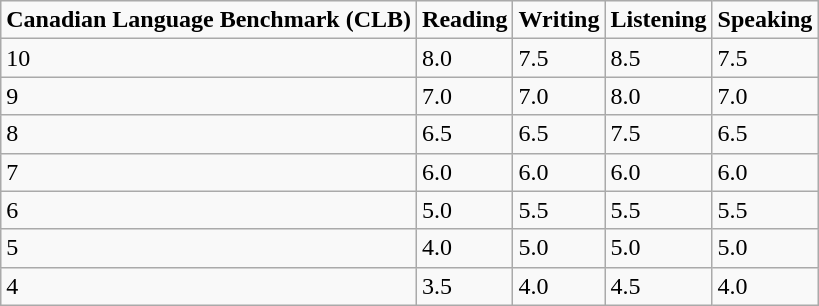<table class="wikitable">
<tr>
<td><strong>Canadian Language Benchmark (CLB)</strong></td>
<td><strong>Reading</strong></td>
<td><strong>Writing</strong></td>
<td><strong>Listening</strong></td>
<td><strong>Speaking</strong></td>
</tr>
<tr>
<td>10</td>
<td>8.0</td>
<td>7.5</td>
<td>8.5</td>
<td>7.5</td>
</tr>
<tr>
<td>9</td>
<td>7.0</td>
<td>7.0</td>
<td>8.0</td>
<td>7.0</td>
</tr>
<tr>
<td>8</td>
<td>6.5</td>
<td>6.5</td>
<td>7.5</td>
<td>6.5</td>
</tr>
<tr>
<td>7</td>
<td>6.0</td>
<td>6.0</td>
<td>6.0</td>
<td>6.0</td>
</tr>
<tr>
<td>6</td>
<td>5.0</td>
<td>5.5</td>
<td>5.5</td>
<td>5.5</td>
</tr>
<tr>
<td>5</td>
<td>4.0</td>
<td>5.0</td>
<td>5.0</td>
<td>5.0</td>
</tr>
<tr>
<td>4</td>
<td>3.5</td>
<td>4.0</td>
<td>4.5</td>
<td>4.0</td>
</tr>
</table>
